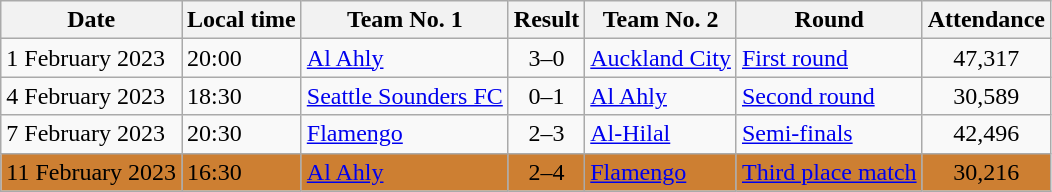<table class="wikitable sortable" style="text-align:left;">
<tr>
<th>Date</th>
<th>Local time</th>
<th>Team No. 1</th>
<th>Result</th>
<th>Team No. 2</th>
<th>Round</th>
<th>Attendance</th>
</tr>
<tr>
<td>1 February 2023</td>
<td>20:00</td>
<td> <a href='#'>Al Ahly</a></td>
<td style="text-align:center;">3–0</td>
<td> <a href='#'>Auckland City</a></td>
<td><a href='#'>First round</a></td>
<td style="text-align:center;">47,317</td>
</tr>
<tr>
<td>4 February 2023</td>
<td>18:30</td>
<td> <a href='#'>Seattle Sounders FC</a></td>
<td style="text-align:center;">0–1</td>
<td> <a href='#'>Al Ahly</a></td>
<td><a href='#'>Second round</a></td>
<td style="text-align:center;">30,589</td>
</tr>
<tr>
<td>7 February 2023</td>
<td>20:30</td>
<td> <a href='#'>Flamengo</a></td>
<td style="text-align:center;">2–3</td>
<td> <a href='#'>Al-Hilal</a></td>
<td><a href='#'>Semi-finals</a></td>
<td style="text-align:center;">42,496</td>
</tr>
<tr style="background:#CD7F32">
<td>11 February 2023</td>
<td>16:30</td>
<td> <a href='#'>Al Ahly</a></td>
<td style="text-align:center;">2–4</td>
<td> <a href='#'>Flamengo</a></td>
<td><a href='#'>Third place match</a></td>
<td style="text-align:center;">30,216</td>
</tr>
</table>
